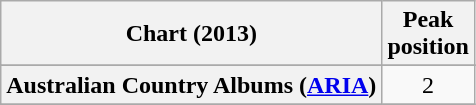<table class="wikitable sortable plainrowheaders" style="text-align:center">
<tr>
<th scope="col">Chart (2013)</th>
<th scope="col">Peak<br> position</th>
</tr>
<tr>
</tr>
<tr>
<th scope="row">Australian Country Albums (<a href='#'>ARIA</a>)</th>
<td>2</td>
</tr>
<tr>
</tr>
</table>
